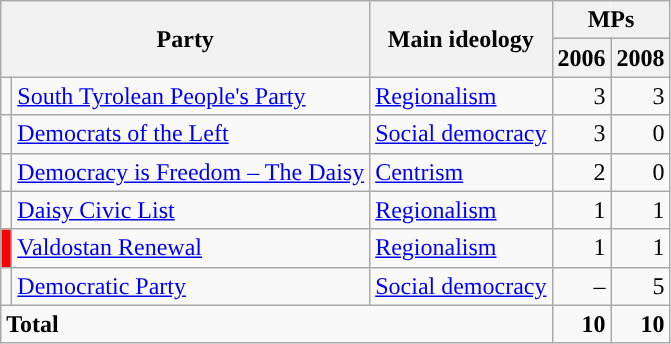<table class="wikitable" style="font-size:100%">
<tr>
<th rowspan=2 colspan=2>Party</th>
<th rowspan=2>Main ideology</th>
<th colspan=2>MPs</th>
</tr>
<tr>
<th>2006</th>
<th>2008</th>
</tr>
<tr>
<td></td>
<td><a href='#'>South Tyrolean People's Party</a></td>
<td><a href='#'>Regionalism</a></td>
<td align=right>3</td>
<td align=right>3</td>
</tr>
<tr>
<td></td>
<td><a href='#'>Democrats of the Left</a></td>
<td><a href='#'>Social democracy</a></td>
<td align=right>3</td>
<td align=right>0</td>
</tr>
<tr>
<td></td>
<td><a href='#'>Democracy is Freedom – The Daisy</a></td>
<td><a href='#'>Centrism</a></td>
<td align=right>2</td>
<td align=right>0</td>
</tr>
<tr>
<td></td>
<td><a href='#'>Daisy Civic List</a></td>
<td><a href='#'>Regionalism</a></td>
<td align=right>1</td>
<td align=right>1</td>
</tr>
<tr>
<td bgcolor="red"></td>
<td><a href='#'>Valdostan Renewal</a></td>
<td><a href='#'>Regionalism</a></td>
<td align=right>1</td>
<td align=right>1</td>
</tr>
<tr>
<td></td>
<td><a href='#'>Democratic Party</a></td>
<td><a href='#'>Social democracy</a></td>
<td align=right>–</td>
<td align=right>5</td>
</tr>
<tr>
<td colspan=3><strong>Total</strong></td>
<td align=right><strong>10</strong></td>
<td align=right><strong>10</strong></td>
</tr>
</table>
